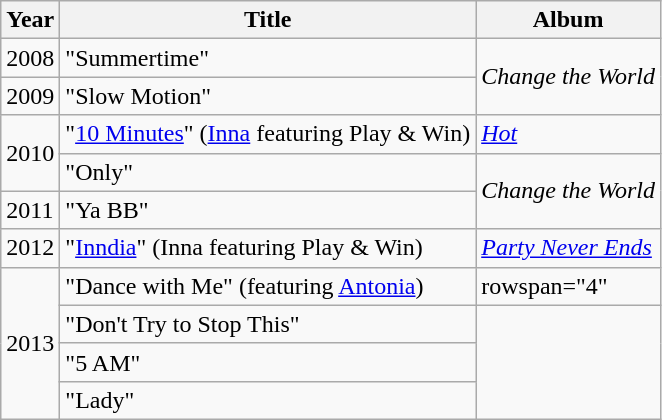<table class="wikitable">
<tr>
<th scope="col">Year</th>
<th scope="col">Title</th>
<th scope="col">Album</th>
</tr>
<tr>
<td>2008</td>
<td>"Summertime"</td>
<td rowspan="2"><em>Change the World</em></td>
</tr>
<tr>
<td>2009</td>
<td>"Slow Motion"</td>
</tr>
<tr>
<td rowspan="2">2010</td>
<td>"<a href='#'>10 Minutes</a>" (<a href='#'>Inna</a> featuring Play & Win)</td>
<td><em><a href='#'>Hot</a></em></td>
</tr>
<tr>
<td>"Only"</td>
<td rowspan="2"><em>Change the World</em></td>
</tr>
<tr>
<td>2011</td>
<td>"Ya BB"</td>
</tr>
<tr>
<td>2012</td>
<td>"<a href='#'>Inndia</a>" (Inna featuring Play & Win)</td>
<td><em><a href='#'>Party Never Ends</a></em></td>
</tr>
<tr>
<td rowspan="4">2013</td>
<td>"Dance with Me" (featuring <a href='#'>Antonia</a>)</td>
<td>rowspan="4" </td>
</tr>
<tr>
<td>"Don't Try to Stop This"</td>
</tr>
<tr>
<td>"5 AM"</td>
</tr>
<tr>
<td>"Lady"</td>
</tr>
</table>
